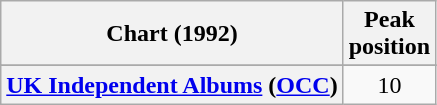<table class="wikitable sortable plainrowheaders" style="text-align:center;" border="1">
<tr>
<th scope="col">Chart (1992)</th>
<th scope="col">Peak<br>position</th>
</tr>
<tr>
</tr>
<tr>
<th scope="row"><a href='#'>UK Independent Albums</a> (<a href='#'>OCC</a>)</th>
<td>10</td>
</tr>
</table>
